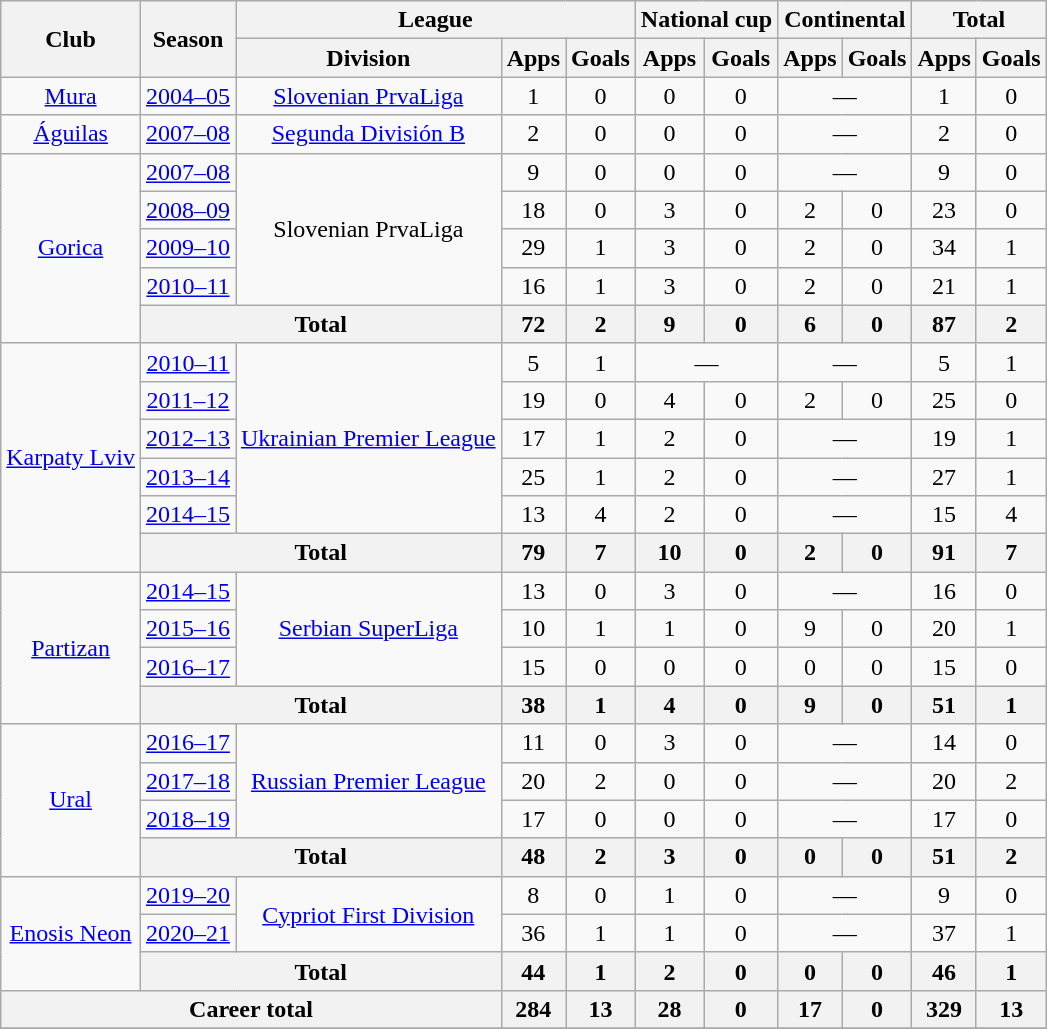<table class="wikitable" style="text-align:center">
<tr>
<th rowspan=2>Club</th>
<th rowspan=2>Season</th>
<th colspan=3>League</th>
<th colspan=2>National cup</th>
<th colspan=2>Continental</th>
<th colspan=2>Total</th>
</tr>
<tr>
<th>Division</th>
<th>Apps</th>
<th>Goals</th>
<th>Apps</th>
<th>Goals</th>
<th>Apps</th>
<th>Goals</th>
<th>Apps</th>
<th>Goals</th>
</tr>
<tr>
<td><a href='#'>Mura</a></td>
<td><a href='#'>2004–05</a></td>
<td><a href='#'>Slovenian PrvaLiga</a></td>
<td>1</td>
<td>0</td>
<td>0</td>
<td>0</td>
<td colspan=2>—</td>
<td>1</td>
<td>0</td>
</tr>
<tr>
<td><a href='#'>Águilas</a></td>
<td><a href='#'>2007–08</a></td>
<td><a href='#'>Segunda División B</a></td>
<td>2</td>
<td>0</td>
<td>0</td>
<td>0</td>
<td colspan=2>—</td>
<td>2</td>
<td>0</td>
</tr>
<tr>
<td rowspan=5><a href='#'>Gorica</a></td>
<td><a href='#'>2007–08</a></td>
<td rowspan=4>Slovenian PrvaLiga</td>
<td>9</td>
<td>0</td>
<td>0</td>
<td>0</td>
<td colspan=2>—</td>
<td>9</td>
<td>0</td>
</tr>
<tr>
<td><a href='#'>2008–09</a></td>
<td>18</td>
<td>0</td>
<td>3</td>
<td>0</td>
<td>2</td>
<td>0</td>
<td>23</td>
<td>0</td>
</tr>
<tr>
<td><a href='#'>2009–10</a></td>
<td>29</td>
<td>1</td>
<td>3</td>
<td>0</td>
<td>2</td>
<td>0</td>
<td>34</td>
<td>1</td>
</tr>
<tr>
<td><a href='#'>2010–11</a></td>
<td>16</td>
<td>1</td>
<td>3</td>
<td>0</td>
<td>2</td>
<td>0</td>
<td>21</td>
<td>1</td>
</tr>
<tr>
<th colspan=2>Total</th>
<th>72</th>
<th>2</th>
<th>9</th>
<th>0</th>
<th>6</th>
<th>0</th>
<th>87</th>
<th>2</th>
</tr>
<tr>
<td rowspan=6><a href='#'>Karpaty Lviv</a></td>
<td><a href='#'>2010–11</a></td>
<td rowspan=5><a href='#'>Ukrainian Premier League</a></td>
<td>5</td>
<td>1</td>
<td colspan=2>—</td>
<td colspan=2>—</td>
<td>5</td>
<td>1</td>
</tr>
<tr>
<td><a href='#'>2011–12</a></td>
<td>19</td>
<td>0</td>
<td>4</td>
<td>0</td>
<td>2</td>
<td>0</td>
<td>25</td>
<td>0</td>
</tr>
<tr>
<td><a href='#'>2012–13</a></td>
<td>17</td>
<td>1</td>
<td>2</td>
<td>0</td>
<td colspan=2>—</td>
<td>19</td>
<td>1</td>
</tr>
<tr>
<td><a href='#'>2013–14</a></td>
<td>25</td>
<td>1</td>
<td>2</td>
<td>0</td>
<td colspan=2>—</td>
<td>27</td>
<td>1</td>
</tr>
<tr>
<td><a href='#'>2014–15</a></td>
<td>13</td>
<td>4</td>
<td>2</td>
<td>0</td>
<td colspan=2>—</td>
<td>15</td>
<td>4</td>
</tr>
<tr>
<th colspan=2>Total</th>
<th>79</th>
<th>7</th>
<th>10</th>
<th>0</th>
<th>2</th>
<th>0</th>
<th>91</th>
<th>7</th>
</tr>
<tr>
<td rowspan=4><a href='#'>Partizan</a></td>
<td><a href='#'>2014–15</a></td>
<td rowspan=3><a href='#'>Serbian SuperLiga</a></td>
<td>13</td>
<td>0</td>
<td>3</td>
<td>0</td>
<td colspan=2>—</td>
<td>16</td>
<td>0</td>
</tr>
<tr>
<td><a href='#'>2015–16</a></td>
<td>10</td>
<td>1</td>
<td>1</td>
<td>0</td>
<td>9</td>
<td>0</td>
<td>20</td>
<td>1</td>
</tr>
<tr>
<td><a href='#'>2016–17</a></td>
<td>15</td>
<td>0</td>
<td>0</td>
<td>0</td>
<td>0</td>
<td>0</td>
<td>15</td>
<td>0</td>
</tr>
<tr>
<th colspan=2>Total</th>
<th>38</th>
<th>1</th>
<th>4</th>
<th>0</th>
<th>9</th>
<th>0</th>
<th>51</th>
<th>1</th>
</tr>
<tr>
<td rowspan=4><a href='#'>Ural</a></td>
<td><a href='#'>2016–17</a></td>
<td rowspan=3><a href='#'>Russian Premier League</a></td>
<td>11</td>
<td>0</td>
<td>3</td>
<td>0</td>
<td colspan=2>—</td>
<td>14</td>
<td>0</td>
</tr>
<tr>
<td><a href='#'>2017–18</a></td>
<td>20</td>
<td>2</td>
<td>0</td>
<td>0</td>
<td colspan=2>—</td>
<td>20</td>
<td>2</td>
</tr>
<tr>
<td><a href='#'>2018–19</a></td>
<td>17</td>
<td>0</td>
<td>0</td>
<td>0</td>
<td colspan=2>—</td>
<td>17</td>
<td>0</td>
</tr>
<tr>
<th colspan=2>Total</th>
<th>48</th>
<th>2</th>
<th>3</th>
<th>0</th>
<th>0</th>
<th>0</th>
<th>51</th>
<th>2</th>
</tr>
<tr>
<td rowspan=3><a href='#'>Enosis Neon</a></td>
<td><a href='#'>2019–20</a></td>
<td rowspan=2><a href='#'>Cypriot First Division</a></td>
<td>8</td>
<td>0</td>
<td>1</td>
<td>0</td>
<td colspan=2>—</td>
<td>9</td>
<td>0</td>
</tr>
<tr>
<td><a href='#'>2020–21</a></td>
<td>36</td>
<td>1</td>
<td>1</td>
<td>0</td>
<td colspan=2>—</td>
<td>37</td>
<td>1</td>
</tr>
<tr>
<th colspan=2>Total</th>
<th>44</th>
<th>1</th>
<th>2</th>
<th>0</th>
<th>0</th>
<th>0</th>
<th>46</th>
<th>1</th>
</tr>
<tr>
<th colspan=3>Career total</th>
<th>284</th>
<th>13</th>
<th>28</th>
<th>0</th>
<th>17</th>
<th>0</th>
<th>329</th>
<th>13</th>
</tr>
<tr>
</tr>
</table>
